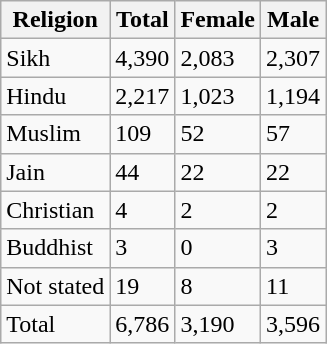<table class="wikitable sortable">
<tr>
<th>Religion</th>
<th>Total</th>
<th>Female</th>
<th>Male</th>
</tr>
<tr>
<td>Sikh</td>
<td>4,390</td>
<td>2,083</td>
<td>2,307</td>
</tr>
<tr>
<td>Hindu</td>
<td>2,217</td>
<td>1,023</td>
<td>1,194</td>
</tr>
<tr>
<td>Muslim</td>
<td>109</td>
<td>52</td>
<td>57</td>
</tr>
<tr>
<td>Jain</td>
<td>44</td>
<td>22</td>
<td>22</td>
</tr>
<tr>
<td>Christian</td>
<td>4</td>
<td>2</td>
<td>2</td>
</tr>
<tr>
<td>Buddhist</td>
<td>3</td>
<td>0</td>
<td>3</td>
</tr>
<tr>
<td>Not stated</td>
<td>19</td>
<td>8</td>
<td>11</td>
</tr>
<tr>
<td>Total</td>
<td>6,786</td>
<td>3,190</td>
<td>3,596</td>
</tr>
</table>
